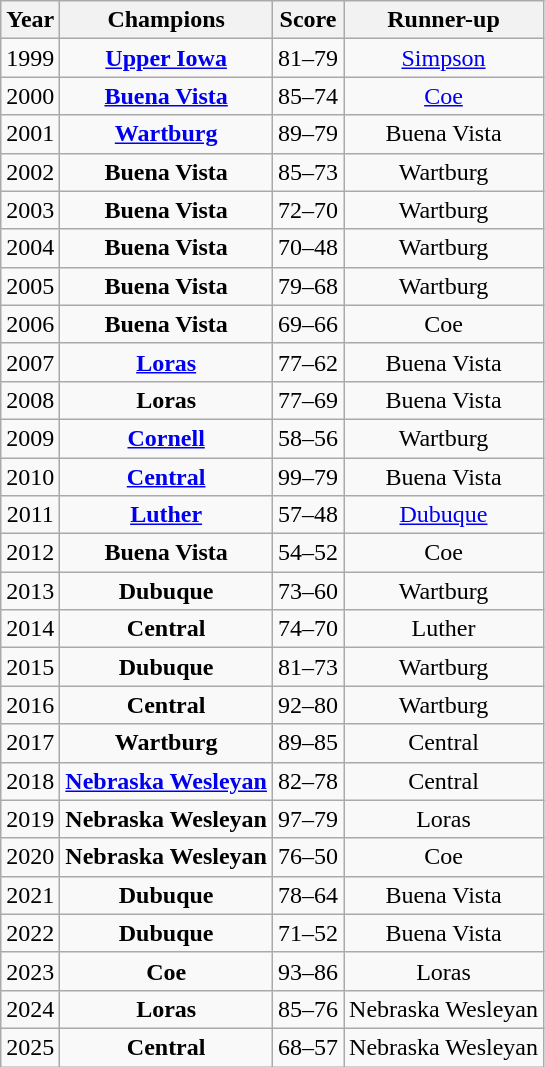<table class="wikitable sortable">
<tr>
<th>Year</th>
<th>Champions</th>
<th>Score</th>
<th>Runner-up</th>
</tr>
<tr align=center>
<td>1999</td>
<td><strong><a href='#'>Upper Iowa</a></strong></td>
<td>81–79</td>
<td><a href='#'>Simpson</a></td>
</tr>
<tr align=center>
<td>2000</td>
<td><strong><a href='#'>Buena Vista</a></strong></td>
<td>85–74</td>
<td><a href='#'>Coe</a></td>
</tr>
<tr align=center>
<td>2001</td>
<td><strong><a href='#'>Wartburg</a></strong></td>
<td>89–79</td>
<td>Buena Vista</td>
</tr>
<tr align=center>
<td>2002</td>
<td><strong>Buena Vista</strong></td>
<td>85–73</td>
<td>Wartburg</td>
</tr>
<tr align=center>
<td>2003</td>
<td><strong>Buena Vista</strong></td>
<td>72–70</td>
<td>Wartburg</td>
</tr>
<tr align=center>
<td>2004</td>
<td><strong>Buena Vista</strong></td>
<td>70–48</td>
<td>Wartburg</td>
</tr>
<tr align=center>
<td>2005</td>
<td><strong>Buena Vista</strong></td>
<td>79–68</td>
<td>Wartburg</td>
</tr>
<tr align=center>
<td>2006</td>
<td><strong>Buena Vista</strong></td>
<td>69–66</td>
<td>Coe</td>
</tr>
<tr align=center>
<td>2007</td>
<td><strong><a href='#'>Loras</a></strong></td>
<td>77–62</td>
<td>Buena Vista</td>
</tr>
<tr align=center>
<td>2008</td>
<td><strong>Loras</strong></td>
<td>77–69</td>
<td>Buena Vista</td>
</tr>
<tr align=center>
<td>2009</td>
<td><strong><a href='#'>Cornell</a></strong></td>
<td>58–56</td>
<td>Wartburg</td>
</tr>
<tr align=center>
<td>2010</td>
<td><strong><a href='#'>Central</a></strong></td>
<td>99–79</td>
<td>Buena Vista</td>
</tr>
<tr align=center>
<td>2011</td>
<td><strong><a href='#'>Luther</a></strong></td>
<td>57–48</td>
<td><a href='#'>Dubuque</a></td>
</tr>
<tr align=center>
<td>2012</td>
<td><strong>Buena Vista</strong></td>
<td>54–52</td>
<td>Coe</td>
</tr>
<tr align=center>
<td>2013</td>
<td><strong>Dubuque</strong></td>
<td>73–60</td>
<td>Wartburg</td>
</tr>
<tr align=center>
<td>2014</td>
<td><strong>Central</strong></td>
<td>74–70</td>
<td>Luther</td>
</tr>
<tr align=center>
<td>2015</td>
<td><strong>Dubuque</strong></td>
<td>81–73</td>
<td>Wartburg</td>
</tr>
<tr align=center>
<td>2016</td>
<td><strong>Central</strong></td>
<td>92–80</td>
<td>Wartburg</td>
</tr>
<tr align=center>
<td>2017</td>
<td><strong>Wartburg</strong></td>
<td>89–85</td>
<td>Central</td>
</tr>
<tr align=center>
<td>2018</td>
<td><strong><a href='#'>Nebraska Wesleyan</a></strong></td>
<td>82–78</td>
<td>Central</td>
</tr>
<tr align=center>
<td>2019</td>
<td><strong>Nebraska Wesleyan</strong></td>
<td>97–79</td>
<td>Loras</td>
</tr>
<tr align=center>
<td>2020</td>
<td><strong>Nebraska Wesleyan</strong></td>
<td>76–50</td>
<td>Coe</td>
</tr>
<tr align=center>
<td>2021</td>
<td><strong>Dubuque</strong></td>
<td>78–64</td>
<td>Buena Vista</td>
</tr>
<tr align=center>
<td>2022</td>
<td><strong>Dubuque</strong></td>
<td>71–52</td>
<td>Buena Vista</td>
</tr>
<tr align=center>
<td>2023</td>
<td><strong>Coe</strong></td>
<td>93–86</td>
<td>Loras</td>
</tr>
<tr align=center>
<td>2024</td>
<td><strong>Loras</strong></td>
<td>85–76</td>
<td>Nebraska Wesleyan</td>
</tr>
<tr align=center>
<td>2025</td>
<td><strong>Central</strong></td>
<td>68–57</td>
<td>Nebraska Wesleyan</td>
</tr>
</table>
